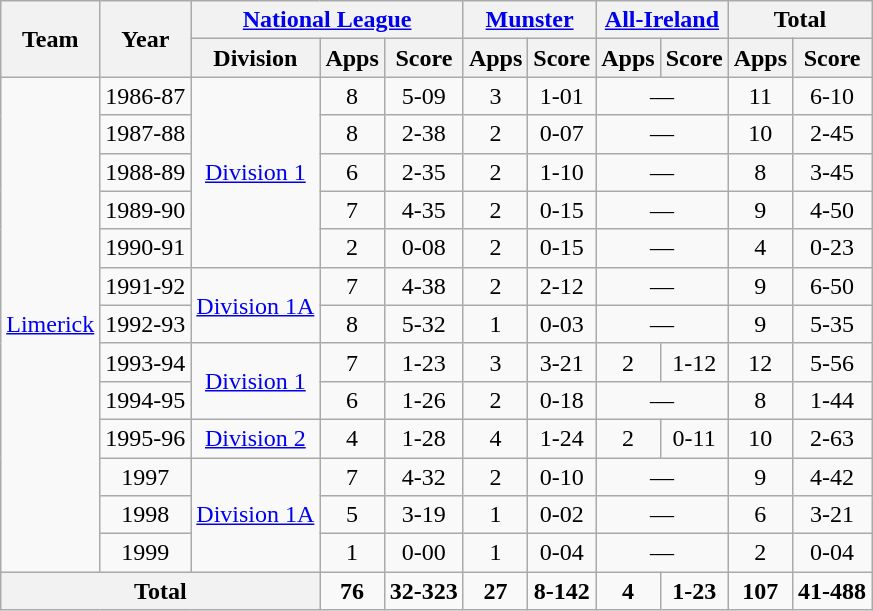<table class="wikitable" style="text-align:center">
<tr>
<th rowspan="2">Team</th>
<th rowspan="2">Year</th>
<th colspan="3"><a href='#'>National League</a></th>
<th colspan="2"><a href='#'>Munster</a></th>
<th colspan="2"><a href='#'>All-Ireland</a></th>
<th colspan="2">Total</th>
</tr>
<tr>
<th>Division</th>
<th>Apps</th>
<th>Score</th>
<th>Apps</th>
<th>Score</th>
<th>Apps</th>
<th>Score</th>
<th>Apps</th>
<th>Score</th>
</tr>
<tr>
<td rowspan="13"><a href='#'>Limerick</a></td>
<td>1986-87</td>
<td rowspan="5"><a href='#'>Division 1</a></td>
<td>8</td>
<td>5-09</td>
<td>3</td>
<td>1-01</td>
<td colspan=2>—</td>
<td>11</td>
<td>6-10</td>
</tr>
<tr>
<td>1987-88</td>
<td>8</td>
<td>2-38</td>
<td>2</td>
<td>0-07</td>
<td colspan=2>—</td>
<td>10</td>
<td>2-45</td>
</tr>
<tr>
<td>1988-89</td>
<td>6</td>
<td>2-35</td>
<td>2</td>
<td>1-10</td>
<td colspan=2>—</td>
<td>8</td>
<td>3-45</td>
</tr>
<tr>
<td>1989-90</td>
<td>7</td>
<td>4-35</td>
<td>2</td>
<td>0-15</td>
<td colspan=2>—</td>
<td>9</td>
<td>4-50</td>
</tr>
<tr>
<td>1990-91</td>
<td>2</td>
<td>0-08</td>
<td>2</td>
<td>0-15</td>
<td colspan=2>—</td>
<td>4</td>
<td>0-23</td>
</tr>
<tr>
<td>1991-92</td>
<td rowspan="2"><a href='#'>Division 1A</a></td>
<td>7</td>
<td>4-38</td>
<td>2</td>
<td>2-12</td>
<td colspan=2>—</td>
<td>9</td>
<td>6-50</td>
</tr>
<tr>
<td>1992-93</td>
<td>8</td>
<td>5-32</td>
<td>1</td>
<td>0-03</td>
<td colspan=2>—</td>
<td>9</td>
<td>5-35</td>
</tr>
<tr>
<td>1993-94</td>
<td rowspan="2"><a href='#'>Division 1</a></td>
<td>7</td>
<td>1-23</td>
<td>3</td>
<td>3-21</td>
<td>2</td>
<td>1-12</td>
<td>12</td>
<td>5-56</td>
</tr>
<tr>
<td>1994-95</td>
<td>6</td>
<td>1-26</td>
<td>2</td>
<td>0-18</td>
<td colspan=2>—</td>
<td>8</td>
<td>1-44</td>
</tr>
<tr>
<td>1995-96</td>
<td rowspan="1"><a href='#'>Division 2</a></td>
<td>4</td>
<td>1-28</td>
<td>4</td>
<td>1-24</td>
<td>2</td>
<td>0-11</td>
<td>10</td>
<td>2-63</td>
</tr>
<tr>
<td>1997</td>
<td rowspan="3"><a href='#'>Division 1A</a></td>
<td>7</td>
<td>4-32</td>
<td>2</td>
<td>0-10</td>
<td colspan=2>—</td>
<td>9</td>
<td>4-42</td>
</tr>
<tr>
<td>1998</td>
<td>5</td>
<td>3-19</td>
<td>1</td>
<td>0-02</td>
<td colspan=2>—</td>
<td>6</td>
<td>3-21</td>
</tr>
<tr>
<td>1999</td>
<td>1</td>
<td>0-00</td>
<td>1</td>
<td>0-04</td>
<td colspan=2>—</td>
<td>2</td>
<td>0-04</td>
</tr>
<tr>
<th colspan="3">Total</th>
<td><strong>76</strong></td>
<td><strong>32-323</strong></td>
<td><strong>27</strong></td>
<td><strong>8-142</strong></td>
<td><strong>4</strong></td>
<td><strong>1-23</strong></td>
<td><strong>107</strong></td>
<td><strong>41-488</strong></td>
</tr>
</table>
